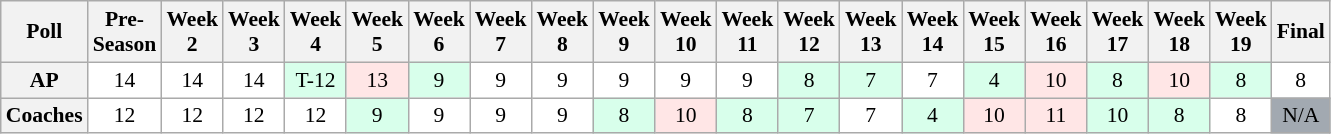<table class="wikitable" style="white-space:nowrap;font-size:90%">
<tr>
<th>Poll</th>
<th>Pre-<br>Season</th>
<th>Week<br>2</th>
<th>Week<br>3</th>
<th>Week<br>4</th>
<th>Week<br>5</th>
<th>Week<br>6</th>
<th>Week<br>7</th>
<th>Week<br>8</th>
<th>Week<br>9</th>
<th>Week<br>10</th>
<th>Week<br>11</th>
<th>Week<br>12</th>
<th>Week<br>13</th>
<th>Week<br>14</th>
<th>Week<br>15</th>
<th>Week<br>16</th>
<th>Week<br>17</th>
<th>Week<br>18</th>
<th>Week<br>19</th>
<th>Final</th>
</tr>
<tr style="text-align:center;">
<th>AP</th>
<td style="background:#FFF;">14</td>
<td style="background:#FFF;">14</td>
<td style="background:#FFF;">14</td>
<td style="background:#D8FFEB;">T-12</td>
<td style="background:#FFE6E6;">13</td>
<td style="background:#D8FFEB;">9</td>
<td style="background:#FFF;">9</td>
<td style="background:#FFF;">9</td>
<td style="background:#FFF;">9</td>
<td style="background:#FFF;">9</td>
<td style="background:#FFF;">9</td>
<td style="background:#D8FFEB;">8</td>
<td style="background:#D8FFEB;">7</td>
<td style="background:#FFF;">7</td>
<td style="background:#D8FFEB;">4</td>
<td style="background:#FFE6E6;">10</td>
<td style="background:#D8FFEB;">8</td>
<td style="background:#FFE6E6;">10</td>
<td style="background:#D8FFEB;">8</td>
<td style="background:#FFF;">8</td>
</tr>
<tr style="text-align:center;">
<th>Coaches</th>
<td style="background:#FFF;">12</td>
<td style="background:#FFF;">12</td>
<td style="background:#FFF;">12</td>
<td style="background:#FFF;">12</td>
<td style="background:#D8FFEB;">9</td>
<td style="background:#FFF;">9</td>
<td style="background:#FFF;">9</td>
<td style="background:#FFF;">9</td>
<td style="background:#D8FFEB;">8</td>
<td style="background:#FFE6E6;">10</td>
<td style="background:#D8FFEB;">8</td>
<td style="background:#D8FFEB;">7</td>
<td style="background:#FFF;">7</td>
<td style="background:#D8FFEB;">4</td>
<td style="background:#FFE6E6;">10</td>
<td style="background:#FFE6E6;">11</td>
<td style="background:#D8FFEB;">10</td>
<td style="background:#D8FFEB;">8</td>
<td style="background:#FFF;">8</td>
<td style="background:#a2a9b1;">N/A</td>
</tr>
</table>
